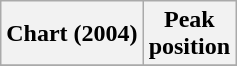<table class="wikitable sortable">
<tr>
<th align="left">Chart (2004)</th>
<th style="text-align:center;">Peak<br>position</th>
</tr>
<tr>
</tr>
</table>
